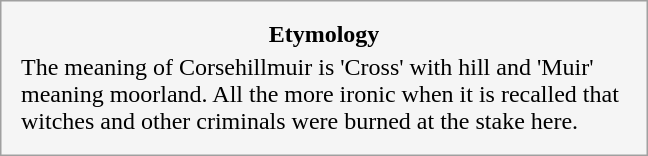<table style="float:right; margin:1em 1em 1em 1em; width:27em; border: 1px solid #a0a0a0; padding: 10px; background-color: #F5F5F5; text-align:left;">
<tr style="text-align:center;">
<td><strong>Etymology</strong></td>
</tr>
<tr style="text-align:left; font-size:x-medium;">
<td>The meaning of Corsehillmuir is 'Cross' with hill and 'Muir' meaning moorland. All the more ironic when it is recalled that witches and other criminals were burned at the stake here.</td>
</tr>
</table>
